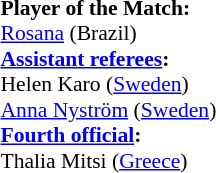<table width=50% style="font-size: 90%">
<tr>
<td><br><strong>Player of the Match:</strong>
<br><a href='#'>Rosana</a> (Brazil)<br><strong><a href='#'>Assistant referees</a>:</strong>
<br>Helen Karo (<a href='#'>Sweden</a>)
<br><a href='#'>Anna Nyström</a> (<a href='#'>Sweden</a>)
<br><strong><a href='#'>Fourth official</a>:</strong>
<br>Thalia Mitsi (<a href='#'>Greece</a>)</td>
</tr>
</table>
